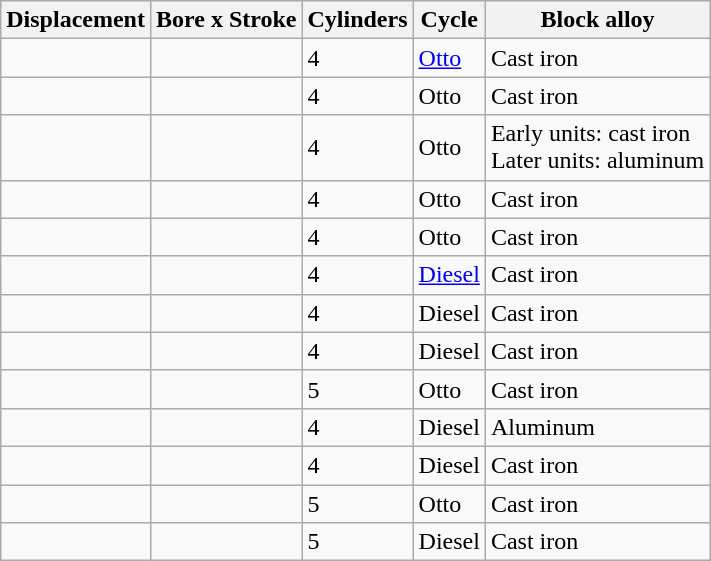<table class=wikitable>
<tr>
<th>Displacement</th>
<th>Bore x Stroke</th>
<th>Cylinders</th>
<th>Cycle</th>
<th>Block alloy</th>
</tr>
<tr>
<td></td>
<td></td>
<td>4</td>
<td><a href='#'>Otto</a></td>
<td>Cast iron</td>
</tr>
<tr>
<td></td>
<td></td>
<td>4</td>
<td>Otto</td>
<td>Cast iron</td>
</tr>
<tr>
<td></td>
<td></td>
<td>4</td>
<td>Otto</td>
<td>Early units: cast iron<br>Later units: aluminum</td>
</tr>
<tr>
<td></td>
<td></td>
<td>4</td>
<td>Otto</td>
<td>Cast iron</td>
</tr>
<tr>
<td></td>
<td></td>
<td>4</td>
<td>Otto</td>
<td>Cast iron</td>
</tr>
<tr>
<td></td>
<td></td>
<td>4</td>
<td><a href='#'>Diesel</a></td>
<td>Cast iron</td>
</tr>
<tr>
<td></td>
<td></td>
<td>4</td>
<td>Diesel</td>
<td>Cast iron</td>
</tr>
<tr>
<td></td>
<td></td>
<td>4</td>
<td>Diesel</td>
<td>Cast iron</td>
</tr>
<tr>
<td></td>
<td></td>
<td>5</td>
<td>Otto</td>
<td>Cast iron</td>
</tr>
<tr>
<td></td>
<td></td>
<td>4</td>
<td>Diesel</td>
<td>Aluminum</td>
</tr>
<tr>
<td></td>
<td></td>
<td>4</td>
<td>Diesel</td>
<td>Cast iron</td>
</tr>
<tr>
<td></td>
<td></td>
<td>5</td>
<td>Otto</td>
<td>Cast iron</td>
</tr>
<tr>
<td></td>
<td></td>
<td>5</td>
<td>Diesel</td>
<td>Cast iron</td>
</tr>
</table>
